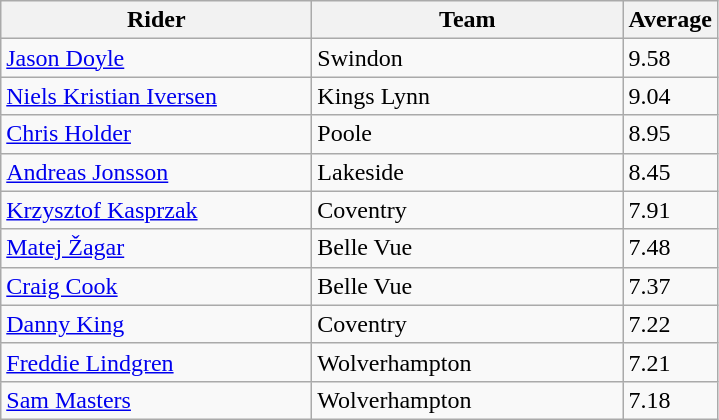<table class="wikitable" style="font-size: 100%">
<tr>
<th width=200>Rider</th>
<th width=200>Team</th>
<th width=40>Average</th>
</tr>
<tr>
<td align="left"> <a href='#'>Jason Doyle</a></td>
<td>Swindon</td>
<td>9.58</td>
</tr>
<tr>
<td align="left"> <a href='#'>Niels Kristian Iversen</a></td>
<td>Kings Lynn</td>
<td>9.04</td>
</tr>
<tr>
<td align="left"> <a href='#'>Chris Holder</a></td>
<td>Poole</td>
<td>8.95</td>
</tr>
<tr>
<td align="left"> <a href='#'>Andreas Jonsson</a></td>
<td>Lakeside</td>
<td>8.45</td>
</tr>
<tr>
<td align="left"> <a href='#'>Krzysztof Kasprzak</a></td>
<td>Coventry</td>
<td>7.91</td>
</tr>
<tr>
<td align="left"> <a href='#'>Matej Žagar</a></td>
<td>Belle Vue</td>
<td>7.48</td>
</tr>
<tr>
<td align="left"> <a href='#'>Craig Cook</a></td>
<td>Belle Vue</td>
<td>7.37</td>
</tr>
<tr>
<td align="left"> <a href='#'>Danny King</a></td>
<td>Coventry</td>
<td>7.22</td>
</tr>
<tr>
<td align="left"> <a href='#'>Freddie Lindgren</a></td>
<td>Wolverhampton</td>
<td>7.21</td>
</tr>
<tr>
<td align="left"> <a href='#'>Sam Masters</a></td>
<td>Wolverhampton</td>
<td>7.18</td>
</tr>
</table>
